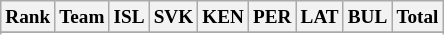<table class="wikitable" style="font-size:80%; text-align:center">
<tr>
<th>Rank</th>
<th>Team</th>
<th>ISL</th>
<th>SVK</th>
<th>KEN</th>
<th>PER</th>
<th>LAT</th>
<th>BUL</th>
<th>Total</th>
</tr>
<tr>
</tr>
<tr>
</tr>
<tr>
</tr>
<tr>
</tr>
<tr>
</tr>
<tr>
</tr>
<tr>
</tr>
<tr>
</tr>
<tr>
</tr>
<tr>
</tr>
<tr>
</tr>
<tr>
</tr>
<tr>
</tr>
<tr>
</tr>
</table>
